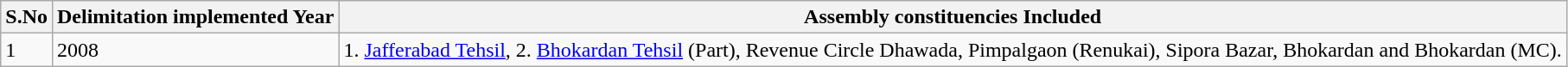<table class="wikitable sortable">
<tr>
<th>S.No</th>
<th>Delimitation implemented Year</th>
<th>Assembly constituencies Included</th>
</tr>
<tr>
<td>1</td>
<td>2008</td>
<td>1. <a href='#'>Jafferabad Tehsil</a>, 2. <a href='#'>Bhokardan Tehsil</a> (Part), Revenue Circle Dhawada, Pimpalgaon (Renukai), Sipora Bazar, Bhokardan and Bhokardan (MC).</td>
</tr>
</table>
